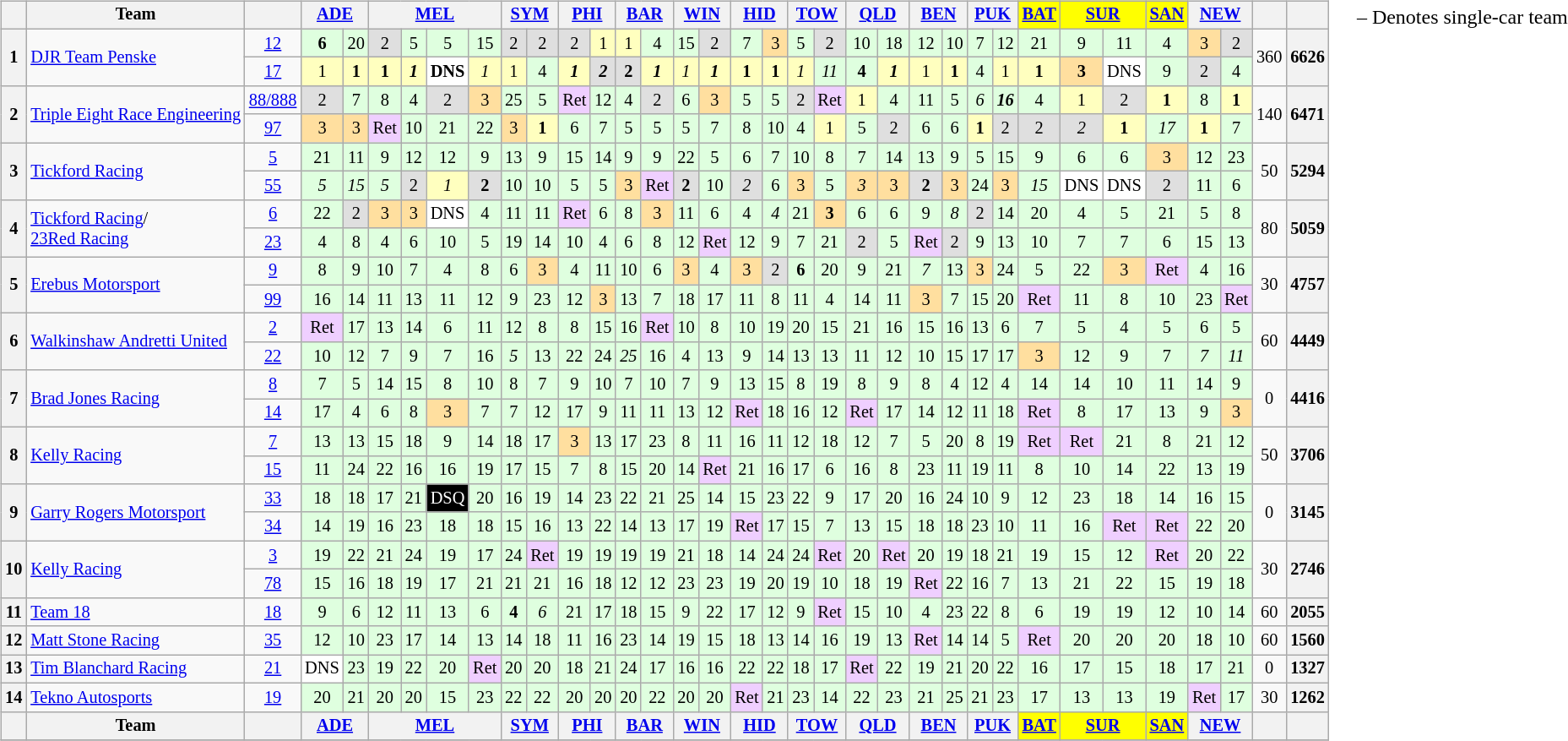<table>
<tr>
<td style="vertical-align:top; text-align: center"><br><table class="wikitable" style="font-size: 85%;">
<tr style="vertical-align:middle;">
<th style="vertical-align:middle"></th>
<th style="vertical-align:middle;background">Team</th>
<th style="vertical-align:middle;background"></th>
<th colspan="2"><a href='#'>ADE</a><br></th>
<th colspan="4"><a href='#'>MEL</a><br></th>
<th colspan="2"><a href='#'>SYM</a><br></th>
<th colspan="2"><a href='#'>PHI</a><br></th>
<th colspan="2"><a href='#'>BAR</a><br></th>
<th colspan="2"><a href='#'>WIN</a><br></th>
<th colspan="2"><a href='#'>HID</a><br></th>
<th colspan="2"><a href='#'>TOW</a><br></th>
<th colspan="2"><a href='#'>QLD</a><br></th>
<th colspan="2"><a href='#'>BEN</a><br></th>
<th colspan="2"><a href='#'>PUK</a><br></th>
<th style="background-color:yellow;"><a href='#'>BAT</a><br></th>
<th style="background-color:yellow;" colspan="2"><a href='#'>SUR</a><br></th>
<th style="background-color:yellow;"><a href='#'>SAN</a><br></th>
<th colspan="2"><a href='#'>NEW</a><br></th>
<th valign="middle"></th>
<th valign="middle"></th>
</tr>
<tr>
<th rowspan="2">1</th>
<td style="text-align: left" rowspan="2"><a href='#'>DJR Team Penske</a></td>
<td><a href='#'>12</a></td>
<td style="background:#dfffdf;"><strong>6</strong></td>
<td style="background:#dfffdf;">20</td>
<td style="background:#dfdfdf;">2</td>
<td style="background:#dfffdf;">5</td>
<td style="background:#dfffdf;">5</td>
<td style="background:#dfffdf;">15</td>
<td style="background:#dfdfdf;">2</td>
<td style="background:#dfdfdf;">2</td>
<td style="background:#dfdfdf;">2</td>
<td style="background:#ffffbf;">1</td>
<td style="background:#ffffbf;">1</td>
<td style="background:#dfffdf;">4</td>
<td style="background:#dfffdf;">15</td>
<td style="background:#dfdfdf;">2</td>
<td style="background:#dfffdf;">7</td>
<td style="background:#ffdf9f;">3</td>
<td style="background:#dfffdf;">5</td>
<td style="background:#dfdfdf;">2</td>
<td style="background:#dfffdf;">10</td>
<td style="background:#dfffdf;">18</td>
<td style="background:#dfffdf;">12</td>
<td style="background:#dfffdf;">10</td>
<td style="background:#dfffdf;">7</td>
<td style="background:#dfffdf;">12</td>
<td style="background:#dfffdf;">21</td>
<td style="background:#dfffdf;">9</td>
<td style="background:#dfffdf;">11</td>
<td style="background:#dfffdf;">4</td>
<td style="background:#ffdf9f;">3</td>
<td style="background:#dfdfdf;">2</td>
<td rowspan="2">360</td>
<th rowspan="2">6626</th>
</tr>
<tr>
<td><a href='#'>17</a></td>
<td style="background:#ffffbf;">1</td>
<td style="background:#ffffbf;"><strong>1</strong></td>
<td style="background:#ffffbf;"><strong>1</strong></td>
<td style="background:#ffffbf;"><strong><em>1</em></strong></td>
<td style="background:#ffffff;"><strong>DNS</strong></td>
<td style="background:#ffffbf;"><em>1</em></td>
<td style="background:#ffffbf;">1</td>
<td style="background:#dfffdf;">4</td>
<td style="background:#ffffbf;"><strong><em>1</em></strong></td>
<td style="background:#dfdfdf;"><strong><em>2</em></strong></td>
<td style="background:#dfdfdf;"><strong>2</strong></td>
<td style="background:#ffffbf;"><strong><em>1</em></strong></td>
<td style="background:#ffffbf;"><em>1</em></td>
<td style="background:#ffffbf;"><strong><em>1</em></strong></td>
<td style="background:#ffffbf;"><strong>1</strong></td>
<td style="background:#ffffbf;"><strong>1</strong></td>
<td style="background:#ffffbf;"><em>1</em></td>
<td style="background:#dfffdf;"><em>11</em></td>
<td style="background:#dfffdf;"><strong>4</strong></td>
<td style="background:#ffffbf;"><strong><em>1</em></strong></td>
<td style="background:#ffffbf;">1</td>
<td style="background:#ffffbf;"><strong>1</strong></td>
<td style="background:#dfffdf;">4</td>
<td style="background:#ffffbf;">1</td>
<td style="background:#ffffbf;"><strong>1</strong></td>
<td style="background:#ffdf9f;"><strong>3</strong></td>
<td style="background:#ffffff;">DNS</td>
<td style="background:#dfffdf;">9</td>
<td style="background:#dfdfdf;">2</td>
<td style="background:#dfffdf;">4</td>
</tr>
<tr>
<th rowspan="2">2</th>
<td style="text-align: left" rowspan="2" nowrap><a href='#'>Triple Eight Race Engineering</a></td>
<td><a href='#'>88/888</a></td>
<td style="background:#dfdfdf;">2</td>
<td style="background:#dfffdf;">7</td>
<td style="background:#dfffdf;">8</td>
<td style="background:#dfffdf;">4</td>
<td style="background:#dfdfdf;">2</td>
<td style="background:#ffdf9f;">3</td>
<td style="background:#dfffdf;">25</td>
<td style="background:#dfffdf;">5</td>
<td style="background:#efcfff;">Ret</td>
<td style="background:#dfffdf;">12</td>
<td style="background:#dfffdf;">4</td>
<td style="background:#dfdfdf;">2</td>
<td style="background:#dfffdf;">6</td>
<td style="background:#ffdf9f;">3</td>
<td style="background:#dfffdf;">5</td>
<td style="background:#dfffdf;">5</td>
<td style="background:#dfdfdf;">2</td>
<td style="background:#efcfff;">Ret</td>
<td style="background:#ffffbf;">1</td>
<td style="background:#dfffdf;">4</td>
<td style="background:#dfffdf;">11</td>
<td style="background:#dfffdf;">5</td>
<td style="background:#dfffdf;"><em>6</em></td>
<td style="background:#dfffdf;"><strong><em>16</em></strong></td>
<td style="background:#dfffdf;">4</td>
<td style="background:#ffffbf;">1</td>
<td style="background:#dfdfdf;">2</td>
<td style="background:#ffffbf;"><strong>1</strong></td>
<td style="background:#dfffdf;">8</td>
<td style="background:#ffffbf;"><strong>1</strong></td>
<td rowspan="2">140</td>
<th rowspan="2">6471</th>
</tr>
<tr>
<td><a href='#'>97</a></td>
<td style="background:#ffdf9f;">3</td>
<td style="background:#ffdf9f;">3</td>
<td style="background:#efcfff;">Ret</td>
<td style="background:#dfffdf;">10</td>
<td style="background:#dfffdf;">21</td>
<td style="background:#dfffdf;">22</td>
<td style="background:#ffdf9f;">3</td>
<td style="background:#ffffbf;"><strong>1</strong></td>
<td style="background:#dfffdf;">6</td>
<td style="background:#dfffdf;">7</td>
<td style="background:#dfffdf;">5</td>
<td style="background:#dfffdf;">5</td>
<td style="background:#dfffdf;">5</td>
<td style="background:#dfffdf;">7</td>
<td style="background:#dfffdf;">8</td>
<td style="background:#dfffdf;">10</td>
<td style="background:#dfffdf;">4</td>
<td style="background:#ffffbf;">1</td>
<td style="background:#dfffdf;">5</td>
<td style="background:#dfdfdf;">2</td>
<td style="background:#dfffdf;">6</td>
<td style="background:#dfffdf;">6</td>
<td style="background:#ffffbf;"><strong>1</strong></td>
<td style="background:#dfdfdf;">2</td>
<td style="background:#dfdfdf;">2</td>
<td style="background:#dfdfdf;"><em>2</em></td>
<td style="background:#ffffbf;"><strong>1</strong></td>
<td style="background:#dfffdf;"><em>17</em></td>
<td style="background:#ffffbf;"><strong>1</strong></td>
<td style="background:#dfffdf;">7</td>
</tr>
<tr>
<th rowspan="2">3</th>
<td rowspan="2" style="text-align: left"><a href='#'>Tickford Racing</a></td>
<td><a href='#'>5</a></td>
<td style="background:#dfffdf;">21</td>
<td style="background:#dfffdf;">11</td>
<td style="background:#dfffdf;">9</td>
<td style="background:#dfffdf;">12</td>
<td style="background:#dfffdf;">12</td>
<td style="background:#dfffdf;">9</td>
<td style="background:#dfffdf;">13</td>
<td style="background:#dfffdf;">9</td>
<td style="background:#dfffdf;">15</td>
<td style="background:#dfffdf;">14</td>
<td style="background:#dfffdf;">9</td>
<td style="background:#dfffdf;">9</td>
<td style="background:#dfffdf;">22</td>
<td style="background:#dfffdf;">5</td>
<td style="background:#dfffdf;">6</td>
<td style="background:#dfffdf;">7</td>
<td style="background:#dfffdf;">10</td>
<td style="background:#dfffdf;">8</td>
<td style="background:#dfffdf;">7</td>
<td style="background:#dfffdf;">14</td>
<td style="background:#dfffdf;">13</td>
<td style="background:#dfffdf;">9</td>
<td style="background:#dfffdf;">5</td>
<td style="background:#dfffdf;">15</td>
<td style="background:#dfffdf;">9</td>
<td style="background:#dfffdf;">6</td>
<td style="background:#dfffdf;">6</td>
<td style="background:#ffdf9f;">3</td>
<td style="background:#dfffdf;">12</td>
<td style="background:#dfffdf;">23</td>
<td rowspan="2">50</td>
<th rowspan="2">5294</th>
</tr>
<tr>
<td><a href='#'>55</a></td>
<td style="background:#dfffdf;"><em>5</em></td>
<td style="background:#dfffdf;"><em>15</em></td>
<td style="background:#dfffdf;"><em>5</em></td>
<td style="background:#dfdfdf;">2</td>
<td style="background:#ffffbf;"><em>1</em></td>
<td style="background:#dfdfdf;"><strong>2</strong></td>
<td style="background:#dfffdf;">10</td>
<td style="background:#dfffdf;">10</td>
<td style="background:#dfffdf;">5</td>
<td style="background:#dfffdf;">5</td>
<td style="background:#ffdf9f;">3</td>
<td style="background:#efcfff;">Ret</td>
<td style="background:#dfdfdf;"><strong>2</strong></td>
<td style="background:#dfffdf;">10</td>
<td style="background:#dfdfdf;"><em>2</em></td>
<td style="background:#dfffdf;">6</td>
<td style="background:#ffdf9f;">3</td>
<td style="background:#dfffdf;">5</td>
<td style="background:#ffdf9f;"><em>3</em></td>
<td style="background:#ffdf9f;">3</td>
<td style="background:#dfdfdf;"><strong>2</strong></td>
<td style="background:#ffdf9f;">3</td>
<td style="background:#dfffdf;">24</td>
<td style="background:#ffdf9f;">3</td>
<td style="background:#dfffdf;"><em>15</em></td>
<td style="background:#ffffff;">DNS</td>
<td style="background:#ffffff;">DNS</td>
<td style="background:#dfdfdf;">2</td>
<td style="background:#dfffdf;">11</td>
<td style="background:#dfffdf;">6</td>
</tr>
<tr>
<th rowspan="2">4</th>
<td rowspan="2" style="text-align: left"><a href='#'>Tickford Racing</a>/<br><a href='#'>23Red Racing</a></td>
<td><a href='#'>6</a></td>
<td style="background:#dfffdf;">22</td>
<td style="background:#dfdfdf;">2</td>
<td style="background:#ffdf9f;">3</td>
<td style="background:#ffdf9f;">3</td>
<td style="background:#ffffff;">DNS</td>
<td style="background:#dfffdf;">4</td>
<td style="background:#dfffdf;">11</td>
<td style="background:#dfffdf;">11</td>
<td style="background:#efcfff;">Ret</td>
<td style="background:#dfffdf;">6</td>
<td style="background:#dfffdf;">8</td>
<td style="background:#ffdf9f;">3</td>
<td style="background:#dfffdf;">11</td>
<td style="background:#dfffdf;">6</td>
<td style="background:#dfffdf;">4</td>
<td style="background:#dfffdf;"><em>4</em></td>
<td style="background:#dfffdf;">21</td>
<td style="background:#ffdf9f;"><strong>3</strong></td>
<td style="background:#dfffdf;">6</td>
<td style="background:#dfffdf;">6</td>
<td style="background:#dfffdf;">9</td>
<td style="background:#dfffdf;"><em>8</em></td>
<td style="background:#dfdfdf;">2</td>
<td style="background:#dfffdf;">14</td>
<td style="background:#dfffdf;">20</td>
<td style="background:#dfffdf;">4</td>
<td style="background:#dfffdf;">5</td>
<td style="background:#dfffdf;">21</td>
<td style="background:#dfffdf;">5</td>
<td style="background:#dfffdf;">8</td>
<td rowspan="2">80</td>
<th rowspan="2">5059</th>
</tr>
<tr>
<td><a href='#'>23</a></td>
<td style="background:#dfffdf;">4</td>
<td style="background:#dfffdf;">8</td>
<td style="background:#dfffdf;">4</td>
<td style="background:#dfffdf;">6</td>
<td style="background:#dfffdf;">10</td>
<td style="background:#dfffdf;">5</td>
<td style="background:#dfffdf;">19</td>
<td style="background:#dfffdf;">14</td>
<td style="background:#dfffdf;">10</td>
<td style="background:#dfffdf;">4</td>
<td style="background:#dfffdf;">6</td>
<td style="background:#dfffdf;">8</td>
<td style="background:#dfffdf;">12</td>
<td style="background:#efcfff;">Ret</td>
<td style="background:#dfffdf;">12</td>
<td style="background:#dfffdf;">9</td>
<td style="background:#dfffdf;">7</td>
<td style="background:#dfffdf;">21</td>
<td style="background:#dfdfdf;">2</td>
<td style="background:#dfffdf;">5</td>
<td style="background:#efcfff;">Ret</td>
<td style="background:#dfdfdf;">2</td>
<td style="background:#dfffdf;">9</td>
<td style="background:#dfffdf;">13</td>
<td style="background:#dfffdf;">10</td>
<td style="background:#dfffdf;">7</td>
<td style="background:#dfffdf;">7</td>
<td style="background:#dfffdf;">6</td>
<td style="background:#dfffdf;">15</td>
<td style="background:#dfffdf;">13</td>
</tr>
<tr>
<th rowspan="2">5</th>
<td rowspan="2" style="text-align: left"><a href='#'>Erebus Motorsport</a></td>
<td><a href='#'>9</a></td>
<td style="background:#dfffdf;">8</td>
<td style="background:#dfffdf;">9</td>
<td style="background:#dfffdf;">10</td>
<td style="background:#dfffdf;">7</td>
<td style="background:#dfffdf;">4</td>
<td style="background:#dfffdf;">8</td>
<td style="background:#dfffdf;">6</td>
<td style="background:#ffdf9f;">3</td>
<td style="background:#dfffdf;">4</td>
<td style="background:#dfffdf;">11</td>
<td style="background:#dfffdf;">10</td>
<td style="background:#dfffdf;">6</td>
<td style="background:#ffdf9f;">3</td>
<td style="background:#dfffdf;">4</td>
<td style="background:#ffdf9f;">3</td>
<td style="background:#dfdfdf;">2</td>
<td style="background:#dfffdf;"><strong>6</strong></td>
<td style="background:#dfffdf;">20</td>
<td style="background:#dfffdf;">9</td>
<td style="background:#dfffdf;">21</td>
<td style="background:#dfffdf;"><em>7</em></td>
<td style="background:#dfffdf;">13</td>
<td style="background:#ffdf9f;">3</td>
<td style="background:#dfffdf;">24</td>
<td style="background:#dfffdf;">5</td>
<td style="background:#dfffdf;">22</td>
<td style="background:#ffdf9f;">3</td>
<td style="background:#efcfff;">Ret</td>
<td style="background:#dfffdf;">4</td>
<td style="background:#dfffdf;">16</td>
<td rowspan="2">30</td>
<th rowspan="2">4757</th>
</tr>
<tr>
<td><a href='#'>99</a></td>
<td style="background:#dfffdf;">16</td>
<td style="background:#dfffdf;">14</td>
<td style="background:#dfffdf;">11</td>
<td style="background:#dfffdf;">13</td>
<td style="background:#dfffdf;">11</td>
<td style="background:#dfffdf;">12</td>
<td style="background:#dfffdf;">9</td>
<td style="background:#dfffdf;">23</td>
<td style="background:#dfffdf;">12</td>
<td style="background:#ffdf9f;">3</td>
<td style="background:#dfffdf;">13</td>
<td style="background:#dfffdf;">7</td>
<td style="background:#dfffdf;">18</td>
<td style="background:#dfffdf;">17</td>
<td style="background:#dfffdf;">11</td>
<td style="background:#dfffdf;">8</td>
<td style="background:#dfffdf;">11</td>
<td style="background:#dfffdf;">4</td>
<td style="background:#dfffdf;">14</td>
<td style="background:#dfffdf;">11</td>
<td style="background:#ffdf9f;">3</td>
<td style="background:#dfffdf;">7</td>
<td style="background:#dfffdf;">15</td>
<td style="background:#dfffdf;">20</td>
<td style="background:#efcfff;">Ret</td>
<td style="background:#dfffdf;">11</td>
<td style="background:#dfffdf;">8</td>
<td style="background:#dfffdf;">10</td>
<td style="background:#dfffdf;">23</td>
<td style="background:#efcfff;">Ret</td>
</tr>
<tr>
<th rowspan="2">6</th>
<td style="text-align: left" rowspan="2"><a href='#'>Walkinshaw Andretti United</a></td>
<td><a href='#'>2</a></td>
<td style="background:#efcfff;">Ret</td>
<td style="background:#dfffdf;">17</td>
<td style="background:#dfffdf;">13</td>
<td style="background:#dfffdf;">14</td>
<td style="background:#dfffdf;">6</td>
<td style="background:#dfffdf;">11</td>
<td style="background:#dfffdf;">12</td>
<td style="background:#dfffdf;">8</td>
<td style="background:#dfffdf;">8</td>
<td style="background:#dfffdf;">15</td>
<td style="background:#dfffdf;">16</td>
<td style="background:#efcfff;">Ret</td>
<td style="background:#dfffdf;">10</td>
<td style="background:#dfffdf;">8</td>
<td style="background:#dfffdf;">10</td>
<td style="background:#dfffdf;">19</td>
<td style="background:#dfffdf;">20</td>
<td style="background:#dfffdf;">15</td>
<td style="background:#dfffdf;">21</td>
<td style="background:#dfffdf;">16</td>
<td style="background:#dfffdf;">15</td>
<td style="background:#dfffdf;">16</td>
<td style="background:#dfffdf;">13</td>
<td style="background:#dfffdf;">6</td>
<td style="background:#dfffdf;">7</td>
<td style="background:#dfffdf;">5</td>
<td style="background:#dfffdf;">4</td>
<td style="background:#dfffdf;">5</td>
<td style="background:#dfffdf;">6</td>
<td style="background:#dfffdf;">5</td>
<td rowspan="2">60</td>
<th rowspan="2">4449</th>
</tr>
<tr>
<td><a href='#'>22</a></td>
<td style="background:#dfffdf;">10</td>
<td style="background:#dfffdf;">12</td>
<td style="background:#dfffdf;">7</td>
<td style="background:#dfffdf;">9</td>
<td style="background:#dfffdf;">7</td>
<td style="background:#dfffdf;">16</td>
<td style="background:#dfffdf;"><em>5</em></td>
<td style="background:#dfffdf;">13</td>
<td style="background:#dfffdf;">22</td>
<td style="background:#dfffdf;">24</td>
<td style="background:#dfffdf;"><em>25</em></td>
<td style="background:#dfffdf;">16</td>
<td style="background:#dfffdf;">4</td>
<td style="background:#dfffdf;">13</td>
<td style="background:#dfffdf;">9</td>
<td style="background:#dfffdf;">14</td>
<td style="background:#dfffdf;">13</td>
<td style="background:#dfffdf;">13</td>
<td style="background:#dfffdf;">11</td>
<td style="background:#dfffdf;">12</td>
<td style="background:#dfffdf;">10</td>
<td style="background:#dfffdf;">15</td>
<td style="background:#dfffdf;">17</td>
<td style="background:#dfffdf;">17</td>
<td style="background:#ffdf9f;">3</td>
<td style="background:#dfffdf;">12</td>
<td style="background:#dfffdf;">9</td>
<td style="background:#dfffdf;">7</td>
<td style="background:#dfffdf;"><em>7</em></td>
<td style="background:#dfffdf;"><em>11</em></td>
</tr>
<tr>
<th rowspan="2">7</th>
<td rowspan="2" style="text-align: left"><a href='#'>Brad Jones Racing</a></td>
<td><a href='#'>8</a></td>
<td style="background:#dfffdf;">7</td>
<td style="background:#dfffdf;">5</td>
<td style="background:#dfffdf;">14</td>
<td style="background:#dfffdf;">15</td>
<td style="background:#dfffdf;">8</td>
<td style="background:#dfffdf;">10</td>
<td style="background:#dfffdf;">8</td>
<td style="background:#dfffdf;">7</td>
<td style="background:#dfffdf;">9</td>
<td style="background:#dfffdf;">10</td>
<td style="background:#dfffdf;">7</td>
<td style="background:#dfffdf;">10</td>
<td style="background:#dfffdf;">7</td>
<td style="background:#dfffdf;">9</td>
<td style="background:#dfffdf;">13</td>
<td style="background:#dfffdf;">15</td>
<td style="background:#dfffdf;">8</td>
<td style="background:#dfffdf;">19</td>
<td style="background:#dfffdf;">8</td>
<td style="background:#dfffdf;">9</td>
<td style="background:#dfffdf;">8</td>
<td style="background:#dfffdf;">4</td>
<td style="background:#dfffdf;">12</td>
<td style="background:#dfffdf;">4</td>
<td style="background:#dfffdf;">14</td>
<td style="background:#dfffdf;">14</td>
<td style="background:#dfffdf;">10</td>
<td style="background:#dfffdf;">11</td>
<td style="background:#dfffdf;">14</td>
<td style="background:#dfffdf;">9</td>
<td rowspan="2">0</td>
<th rowspan="2">4416</th>
</tr>
<tr>
<td><a href='#'>14</a></td>
<td style="background:#dfffdf;">17</td>
<td style="background:#dfffdf;">4</td>
<td style="background:#dfffdf;">6</td>
<td style="background:#dfffdf;">8</td>
<td style="background:#ffdf9f;">3</td>
<td style="background:#dfffdf;">7</td>
<td style="background:#dfffdf;">7</td>
<td style="background:#dfffdf;">12</td>
<td style="background:#dfffdf;">17</td>
<td style="background:#dfffdf;">9</td>
<td style="background:#dfffdf;">11</td>
<td style="background:#dfffdf;">11</td>
<td style="background:#dfffdf;">13</td>
<td style="background:#dfffdf;">12</td>
<td style="background:#efcfff;">Ret</td>
<td style="background:#dfffdf;">18</td>
<td style="background:#dfffdf;">16</td>
<td style="background:#dfffdf;">12</td>
<td style="background:#efcfff;">Ret</td>
<td style="background:#dfffdf;">17</td>
<td style="background:#dfffdf;">14</td>
<td style="background:#dfffdf;">12</td>
<td style="background:#dfffdf;">11</td>
<td style="background:#dfffdf;">18</td>
<td style="background:#efcfff;">Ret</td>
<td style="background:#dfffdf;">8</td>
<td style="background:#dfffdf;">17</td>
<td style="background:#dfffdf;">13</td>
<td style="background:#dfffdf;">9</td>
<td style="background:#ffdf9f;">3</td>
</tr>
<tr>
<th rowspan="2">8</th>
<td rowspan="2" style="text-align: left"><a href='#'>Kelly Racing</a></td>
<td><a href='#'>7</a></td>
<td style="background:#dfffdf;">13</td>
<td style="background:#dfffdf;">13</td>
<td style="background:#dfffdf;">15</td>
<td style="background:#dfffdf;">18</td>
<td style="background:#dfffdf;">9</td>
<td style="background:#dfffdf;">14</td>
<td style="background:#dfffdf;">18</td>
<td style="background:#dfffdf;">17</td>
<td style="background:#ffdf9f;">3</td>
<td style="background:#dfffdf;">13</td>
<td style="background:#dfffdf;">17</td>
<td style="background:#dfffdf;">23</td>
<td style="background:#dfffdf;">8</td>
<td style="background:#dfffdf;">11</td>
<td style="background:#dfffdf;">16</td>
<td style="background:#dfffdf;">11</td>
<td style="background:#dfffdf;">12</td>
<td style="background:#dfffdf;">18</td>
<td style="background:#dfffdf;">12</td>
<td style="background:#dfffdf;">7</td>
<td style="background:#dfffdf;">5</td>
<td style="background:#dfffdf;">20</td>
<td style="background:#dfffdf;">8</td>
<td style="background:#dfffdf;">19</td>
<td style="background:#efcfff;">Ret</td>
<td style="background:#efcfff;">Ret</td>
<td style="background:#dfffdf;">21</td>
<td style="background:#dfffdf;">8</td>
<td style="background:#dfffdf;">21</td>
<td style="background:#dfffdf;">12</td>
<td rowspan="2">50</td>
<th rowspan="2">3706</th>
</tr>
<tr>
<td><a href='#'>15</a></td>
<td style="background:#dfffdf;">11</td>
<td style="background:#dfffdf;">24</td>
<td style="background:#dfffdf;">22</td>
<td style="background:#dfffdf;">16</td>
<td style="background:#dfffdf;">16</td>
<td style="background:#dfffdf;">19</td>
<td style="background:#dfffdf;">17</td>
<td style="background:#dfffdf;">15</td>
<td style="background:#dfffdf;">7</td>
<td style="background:#dfffdf;">8</td>
<td style="background:#dfffdf;">15</td>
<td style="background:#dfffdf;">20</td>
<td style="background:#dfffdf;">14</td>
<td style="background:#efcfff;">Ret</td>
<td style="background:#dfffdf;">21</td>
<td style="background:#dfffdf;">16</td>
<td style="background:#dfffdf;">17</td>
<td style="background:#dfffdf;">6</td>
<td style="background:#dfffdf;">16</td>
<td style="background:#dfffdf;">8</td>
<td style="background:#dfffdf;">23</td>
<td style="background:#dfffdf;">11</td>
<td style="background:#dfffdf;">19</td>
<td style="background:#dfffdf;">11</td>
<td style="background:#dfffdf;">8</td>
<td style="background:#dfffdf;">10</td>
<td style="background:#dfffdf;">14</td>
<td style="background:#dfffdf;">22</td>
<td style="background:#dfffdf;">13</td>
<td style="background:#dfffdf;">19</td>
</tr>
<tr>
<th rowspan="2">9</th>
<td style="text-align: left" rowspan="2"><a href='#'>Garry Rogers Motorsport</a></td>
<td><a href='#'>33</a></td>
<td style="background:#dfffdf;">18</td>
<td style="background:#dfffdf;">18</td>
<td style="background:#dfffdf;">17</td>
<td style="background:#dfffdf;">21</td>
<td style="background-color:#000000; color:white">DSQ</td>
<td style="background:#dfffdf;">20</td>
<td style="background:#dfffdf;">16</td>
<td style="background:#dfffdf;">19</td>
<td style="background:#dfffdf;">14</td>
<td style="background:#dfffdf;">23</td>
<td style="background:#dfffdf;">22</td>
<td style="background:#dfffdf;">21</td>
<td style="background:#dfffdf;">25</td>
<td style="background:#dfffdf;">14</td>
<td style="background:#dfffdf;">15</td>
<td style="background:#dfffdf;">23</td>
<td style="background:#dfffdf;">22</td>
<td style="background:#dfffdf;">9</td>
<td style="background:#dfffdf;">17</td>
<td style="background:#dfffdf;">20</td>
<td style="background:#dfffdf;">16</td>
<td style="background:#dfffdf;">24</td>
<td style="background:#dfffdf;">10</td>
<td style="background:#dfffdf;">9</td>
<td style="background:#dfffdf;">12</td>
<td style="background:#dfffdf;">23</td>
<td style="background:#dfffdf;">18</td>
<td style="background:#dfffdf;">14</td>
<td style="background:#dfffdf;">16</td>
<td style="background:#dfffdf;">15</td>
<td rowspan="2">0</td>
<th rowspan="2">3145</th>
</tr>
<tr>
<td><a href='#'>34</a></td>
<td style="background:#dfffdf;">14</td>
<td style="background:#dfffdf;">19</td>
<td style="background:#dfffdf;">16</td>
<td style="background:#dfffdf;">23</td>
<td style="background:#dfffdf;">18</td>
<td style="background:#dfffdf;">18</td>
<td style="background:#dfffdf;">15</td>
<td style="background:#dfffdf;">16</td>
<td style="background:#dfffdf;">13</td>
<td style="background:#dfffdf;">22</td>
<td style="background:#dfffdf;">14</td>
<td style="background:#dfffdf;">13</td>
<td style="background:#dfffdf;">17</td>
<td style="background:#dfffdf;">19</td>
<td style="background:#efcfff;">Ret</td>
<td style="background:#dfffdf;">17</td>
<td style="background:#dfffdf;">15</td>
<td style="background:#dfffdf;">7</td>
<td style="background:#dfffdf;">13</td>
<td style="background:#dfffdf;">15</td>
<td style="background:#dfffdf;">18</td>
<td style="background:#dfffdf;">18</td>
<td style="background:#dfffdf;">23</td>
<td style="background:#dfffdf;">10</td>
<td style="background:#dfffdf;">11</td>
<td style="background:#dfffdf;">16</td>
<td style="background:#efcfff;">Ret</td>
<td style="background:#efcfff;">Ret</td>
<td style="background:#dfffdf;">22</td>
<td style="background:#dfffdf;">20</td>
</tr>
<tr>
<th rowspan="2">10</th>
<td rowspan="2" style="text-align: left"><a href='#'>Kelly Racing</a></td>
<td><a href='#'>3</a></td>
<td style="background:#dfffdf;">19</td>
<td style="background:#dfffdf;">22</td>
<td style="background:#dfffdf;">21</td>
<td style="background:#dfffdf;">24</td>
<td style="background:#dfffdf;">19</td>
<td style="background:#dfffdf;">17</td>
<td style="background:#dfffdf;">24</td>
<td style="background:#efcfff;">Ret</td>
<td style="background:#dfffdf;">19</td>
<td style="background:#dfffdf;">19</td>
<td style="background:#dfffdf;">19</td>
<td style="background:#dfffdf;">19</td>
<td style="background:#dfffdf;">21</td>
<td style="background:#dfffdf;">18</td>
<td style="background:#dfffdf;">14</td>
<td style="background:#dfffdf;">24</td>
<td style="background:#dfffdf;">24</td>
<td style="background:#efcfff;">Ret</td>
<td style="background:#dfffdf;">20</td>
<td style="background:#efcfff;">Ret</td>
<td style="background:#dfffdf;">20</td>
<td style="background:#dfffdf;">19</td>
<td style="background:#dfffdf;">18</td>
<td style="background:#dfffdf;">21</td>
<td style="background:#dfffdf;">19</td>
<td style="background:#dfffdf;">15</td>
<td style="background:#dfffdf;">12</td>
<td style="background:#efcfff;">Ret</td>
<td style="background:#dfffdf;">20</td>
<td style="background:#dfffdf;">22</td>
<td rowspan="2">30</td>
<th rowspan="2">2746</th>
</tr>
<tr>
<td><a href='#'>78</a></td>
<td style="background:#dfffdf;">15</td>
<td style="background:#dfffdf;">16</td>
<td style="background:#dfffdf;">18</td>
<td style="background:#dfffdf;">19</td>
<td style="background:#dfffdf;">17</td>
<td style="background:#dfffdf;">21</td>
<td style="background:#dfffdf;">21</td>
<td style="background:#dfffdf;">21</td>
<td style="background:#dfffdf;">16</td>
<td style="background:#dfffdf;">18</td>
<td style="background:#dfffdf;">12</td>
<td style="background:#dfffdf;">12</td>
<td style="background:#dfffdf;">23</td>
<td style="background:#dfffdf;">23</td>
<td style="background:#dfffdf;">19</td>
<td style="background:#dfffdf;">20</td>
<td style="background:#dfffdf;">19</td>
<td style="background:#dfffdf;">10</td>
<td style="background:#dfffdf;">18</td>
<td style="background:#dfffdf;">19</td>
<td style="background:#efcfff;">Ret</td>
<td style="background:#dfffdf;">22</td>
<td style="background:#dfffdf;">16</td>
<td style="background:#dfffdf;">7</td>
<td style="background:#dfffdf;">13</td>
<td style="background:#dfffdf;">21</td>
<td style="background:#dfffdf;">22</td>
<td style="background:#dfffdf;">15</td>
<td style="background:#dfffdf;">19</td>
<td style="background:#dfffdf;">18</td>
</tr>
<tr>
<th>11</th>
<td style="text-align: left"><a href='#'>Team 18</a></td>
<td><a href='#'>18</a></td>
<td style="background:#dfffdf;">9</td>
<td style="background:#dfffdf;">6</td>
<td style="background:#dfffdf;">12</td>
<td style="background:#dfffdf;">11</td>
<td style="background:#dfffdf;">13</td>
<td style="background:#dfffdf;">6</td>
<td style="background:#dfffdf;"><strong>4</strong></td>
<td style="background:#dfffdf;"><em>6</em></td>
<td style="background:#dfffdf;">21</td>
<td style="background:#dfffdf;">17</td>
<td style="background:#dfffdf;">18</td>
<td style="background:#dfffdf;">15</td>
<td style="background:#dfffdf;">9</td>
<td style="background:#dfffdf;">22</td>
<td style="background:#dfffdf;">17</td>
<td style="background:#dfffdf;">12</td>
<td style="background:#dfffdf;">9</td>
<td style="background:#efcfff;">Ret</td>
<td style="background:#dfffdf;">15</td>
<td style="background:#dfffdf;">10</td>
<td style="background:#dfffdf;">4</td>
<td style="background:#dfffdf;">23</td>
<td style="background:#dfffdf;">22</td>
<td style="background:#dfffdf;">8</td>
<td style="background:#dfffdf;">6</td>
<td style="background:#dfffdf;">19</td>
<td style="background:#dfffdf;">19</td>
<td style="background:#dfffdf;">12</td>
<td style="background:#dfffdf;">10</td>
<td style="background:#dfffdf;">14</td>
<td>60</td>
<th>2055</th>
</tr>
<tr>
<th>12</th>
<td style="text-align: left"><a href='#'>Matt Stone Racing</a></td>
<td><a href='#'>35</a></td>
<td style="background:#dfffdf;">12</td>
<td style="background:#dfffdf;">10</td>
<td style="background:#dfffdf;">23</td>
<td style="background:#dfffdf;">17</td>
<td style="background:#dfffdf;">14</td>
<td style="background:#dfffdf;">13</td>
<td style="background:#dfffdf;">14</td>
<td style="background:#dfffdf;">18</td>
<td style="background:#dfffdf;">11</td>
<td style="background:#dfffdf;">16</td>
<td style="background:#dfffdf;">23</td>
<td style="background:#dfffdf;">14</td>
<td style="background:#dfffdf;">19</td>
<td style="background:#dfffdf;">15</td>
<td style="background:#dfffdf;">18</td>
<td style="background:#dfffdf;">13</td>
<td style="background:#dfffdf;">14</td>
<td style="background:#dfffdf;">16</td>
<td style="background:#dfffdf;">19</td>
<td style="background:#dfffdf;">13</td>
<td style="background:#efcfff;">Ret</td>
<td style="background:#dfffdf;">14</td>
<td style="background:#dfffdf;">14</td>
<td style="background:#dfffdf;">5</td>
<td style="background:#efcfff;">Ret</td>
<td style="background:#dfffdf;">20</td>
<td style="background:#dfffdf;">20</td>
<td style="background:#dfffdf;">20</td>
<td style="background:#dfffdf;">18</td>
<td style="background:#dfffdf;">10</td>
<td>60</td>
<th>1560</th>
</tr>
<tr>
<th>13</th>
<td style="text-align: left"><a href='#'>Tim Blanchard Racing</a></td>
<td><a href='#'>21</a></td>
<td style="background:#ffffff;">DNS</td>
<td style="background:#dfffdf;">23</td>
<td style="background:#dfffdf;">19</td>
<td style="background:#dfffdf;">22</td>
<td style="background:#dfffdf;">20</td>
<td style="background:#efcfff;">Ret</td>
<td style="background:#dfffdf;">20</td>
<td style="background:#dfffdf;">20</td>
<td style="background:#dfffdf;">18</td>
<td style="background:#dfffdf;">21</td>
<td style="background:#dfffdf;">24</td>
<td style="background:#dfffdf;">17</td>
<td style="background:#dfffdf;">16</td>
<td style="background:#dfffdf;">16</td>
<td style="background:#dfffdf;">22</td>
<td style="background:#dfffdf;">22</td>
<td style="background:#dfffdf;">18</td>
<td style="background:#dfffdf;">17</td>
<td style="background:#efcfff;">Ret</td>
<td style="background:#dfffdf;">22</td>
<td style="background:#dfffdf;">19</td>
<td style="background:#dfffdf;">21</td>
<td style="background:#dfffdf;">20</td>
<td style="background:#dfffdf;">22</td>
<td style="background:#dfffdf;">16</td>
<td style="background:#dfffdf;">17</td>
<td style="background:#dfffdf;">15</td>
<td style="background:#dfffdf;">18</td>
<td style="background:#dfffdf;">17</td>
<td style="background:#dfffdf;">21</td>
<td>0</td>
<th>1327</th>
</tr>
<tr>
<th>14</th>
<td style="text-align: left"><a href='#'>Tekno Autosports</a></td>
<td><a href='#'>19</a></td>
<td style="background:#dfffdf;">20</td>
<td style="background:#dfffdf;">21</td>
<td style="background:#dfffdf;">20</td>
<td style="background:#dfffdf;">20</td>
<td style="background:#dfffdf;">15</td>
<td style="background:#dfffdf;">23</td>
<td style="background:#dfffdf;">22</td>
<td style="background:#dfffdf;">22</td>
<td style="background:#dfffdf;">20</td>
<td style="background:#dfffdf;">20</td>
<td style="background:#dfffdf;">20</td>
<td style="background:#dfffdf;">22</td>
<td style="background:#dfffdf;">20</td>
<td style="background:#dfffdf;">20</td>
<td style="background:#efcfff;">Ret</td>
<td style="background:#dfffdf;">21</td>
<td style="background:#dfffdf;">23</td>
<td style="background:#dfffdf;">14</td>
<td style="background:#dfffdf;">22</td>
<td style="background:#dfffdf;">23</td>
<td style="background:#dfffdf;">21</td>
<td style="background:#dfffdf;">25</td>
<td style="background:#dfffdf;">21</td>
<td style="background:#dfffdf;">23</td>
<td style="background:#dfffdf;">17</td>
<td style="background:#dfffdf;">13</td>
<td style="background:#dfffdf;">13</td>
<td style="background:#dfffdf;">19</td>
<td style="background:#efcfff;">Ret</td>
<td style="background:#dfffdf;">17</td>
<td>30</td>
<th>1262</th>
</tr>
<tr>
<th style="vertical-align:middle"></th>
<th style="vertical-align:middle;background">Team</th>
<th style="vertical-align:middle;background"></th>
<th colspan="2"><a href='#'>ADE</a><br></th>
<th colspan="4"><a href='#'>MEL</a><br></th>
<th colspan="2"><a href='#'>SYM</a><br></th>
<th colspan="2"><a href='#'>PHI</a><br></th>
<th colspan="2"><a href='#'>BAR</a><br></th>
<th colspan="2"><a href='#'>WIN</a><br></th>
<th colspan="2"><a href='#'>HID</a><br></th>
<th colspan="2"><a href='#'>TOW</a><br></th>
<th colspan="2"><a href='#'>QLD</a><br></th>
<th colspan="2"><a href='#'>BEN</a><br></th>
<th colspan="2"><a href='#'>PUK</a><br></th>
<th style="background-color:yellow;"><a href='#'>BAT</a><br></th>
<th style="background-color:yellow;" colspan="2"><a href='#'>SUR</a><br></th>
<th style="background-color:yellow;"><a href='#'>SAN</a><br></th>
<th colspan="2"><a href='#'>NEW</a><br></th>
<th valign="middle"></th>
<th valign="middle"></th>
</tr>
<tr>
</tr>
</table>
</td>
<td style="vertical-align:top;"><br>
<span><br> – Denotes single-car team<br></span></td>
</tr>
</table>
